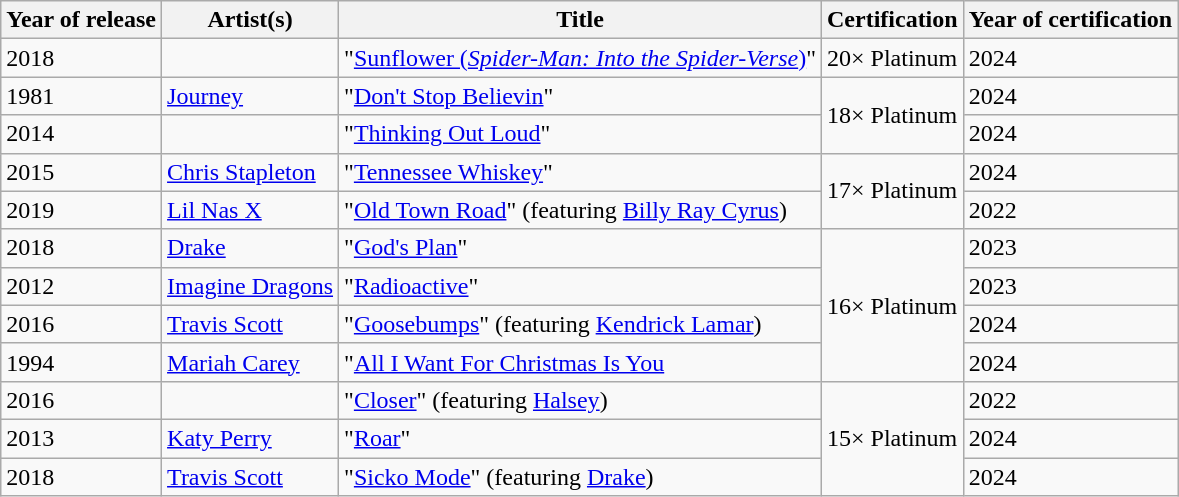<table class="wikitable sortable">
<tr>
<th scope="col">Year of release</th>
<th scope="col">Artist(s)</th>
<th scope="col">Title</th>
<th scope="col">Certification</th>
<th scope="col">Year of certification</th>
</tr>
<tr>
<td>2018</td>
<td></td>
<td>"<a href='#'>Sunflower (<em>Spider-Man: Into the Spider-Verse</em>)</a>"</td>
<td>20× Platinum</td>
<td>2024</td>
</tr>
<tr>
<td>1981</td>
<td><a href='#'>Journey</a></td>
<td>"<a href='#'>Don't Stop Believin</a>"</td>
<td rowspan="2">18× Platinum</td>
<td>2024</td>
</tr>
<tr>
<td>2014</td>
<td></td>
<td scope="row">"<a href='#'>Thinking Out Loud</a>"</td>
<td>2024</td>
</tr>
<tr>
<td>2015</td>
<td><a href='#'>Chris Stapleton</a></td>
<td scope="row">"<a href='#'>Tennessee Whiskey</a>"</td>
<td rowspan="2">17× Platinum</td>
<td>2024</td>
</tr>
<tr>
<td>2019</td>
<td><a href='#'>Lil Nas X</a></td>
<td scope="row">"<a href='#'>Old Town Road</a>" (featuring <a href='#'>Billy Ray Cyrus</a>)</td>
<td>2022</td>
</tr>
<tr>
<td>2018</td>
<td><a href='#'>Drake</a></td>
<td scope="row">"<a href='#'>God's Plan</a>"</td>
<td rowspan="4">16× Platinum</td>
<td>2023</td>
</tr>
<tr>
<td>2012</td>
<td><a href='#'>Imagine Dragons</a></td>
<td scope="row">"<a href='#'>Radioactive</a>"</td>
<td>2023</td>
</tr>
<tr>
<td>2016</td>
<td><a href='#'>Travis Scott</a></td>
<td scope="row">"<a href='#'>Goosebumps</a>" (featuring <a href='#'>Kendrick Lamar</a>)</td>
<td>2024</td>
</tr>
<tr>
<td>1994</td>
<td><a href='#'>Mariah Carey</a></td>
<td scope="row">"<a href='#'>All I Want For Christmas Is You</a></td>
<td>2024</td>
</tr>
<tr>
<td>2016</td>
<td></td>
<td scope="row">"<a href='#'>Closer</a>" (featuring <a href='#'>Halsey</a>)</td>
<td rowspan="4">15× Platinum</td>
<td>2022</td>
</tr>
<tr>
<td>2013</td>
<td><a href='#'>Katy Perry</a></td>
<td scope="row">"<a href='#'>Roar</a>"</td>
<td>2024</td>
</tr>
<tr>
<td>2018</td>
<td><a href='#'>Travis Scott</a></td>
<td scope="row">"<a href='#'>Sicko Mode</a>" (featuring <a href='#'>Drake</a>)</td>
<td>2024</td>
</tr>
</table>
